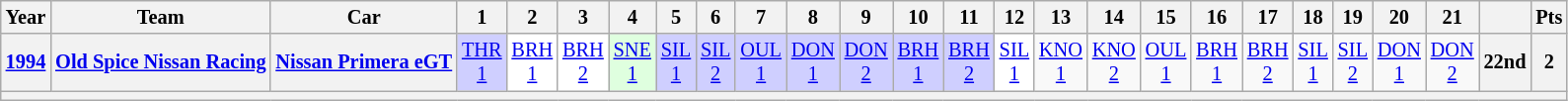<table class="wikitable" style="text-align:center; font-size:85%">
<tr>
<th>Year</th>
<th>Team</th>
<th>Car</th>
<th>1</th>
<th>2</th>
<th>3</th>
<th>4</th>
<th>5</th>
<th>6</th>
<th>7</th>
<th>8</th>
<th>9</th>
<th>10</th>
<th>11</th>
<th>12</th>
<th>13</th>
<th>14</th>
<th>15</th>
<th>16</th>
<th>17</th>
<th>18</th>
<th>19</th>
<th>20</th>
<th>21</th>
<th></th>
<th>Pts</th>
</tr>
<tr>
<th><a href='#'>1994</a></th>
<th nowrap><a href='#'>Old Spice Nissan Racing</a></th>
<th nowrap><a href='#'>Nissan Primera eGT</a></th>
<td style="background:#CFCFFF;"><a href='#'>THR<br>1</a><br></td>
<td style="background:#FFFFFF;"><a href='#'>BRH<br>1</a><br></td>
<td style="background:#FFFFFF;"><a href='#'>BRH<br>2</a><br></td>
<td style="background:#DFFFDF;"><a href='#'>SNE<br>1</a><br></td>
<td style="background:#CFCFFF;"><a href='#'>SIL<br>1</a><br></td>
<td style="background:#CFCFFF;"><a href='#'>SIL<br>2</a><br></td>
<td style="background:#CFCFFF;"><a href='#'>OUL<br>1</a><br></td>
<td style="background:#CFCFFF;"><a href='#'>DON<br>1</a><br></td>
<td style="background:#CFCFFF;"><a href='#'>DON<br>2</a><br></td>
<td style="background:#CFCFFF;"><a href='#'>BRH<br>1</a><br></td>
<td style="background:#CFCFFF;"><a href='#'>BRH<br>2</a><br></td>
<td style="background:#FFFFFF;"><a href='#'>SIL<br>1</a><br></td>
<td><a href='#'>KNO<br>1</a></td>
<td><a href='#'>KNO<br>2</a></td>
<td><a href='#'>OUL<br>1</a></td>
<td><a href='#'>BRH<br>1</a></td>
<td><a href='#'>BRH<br>2</a></td>
<td><a href='#'>SIL<br>1</a></td>
<td><a href='#'>SIL<br>2</a></td>
<td><a href='#'>DON<br>1</a></td>
<td><a href='#'>DON<br>2</a></td>
<th>22nd</th>
<th>2</th>
</tr>
<tr>
<th colspan="26"></th>
</tr>
</table>
